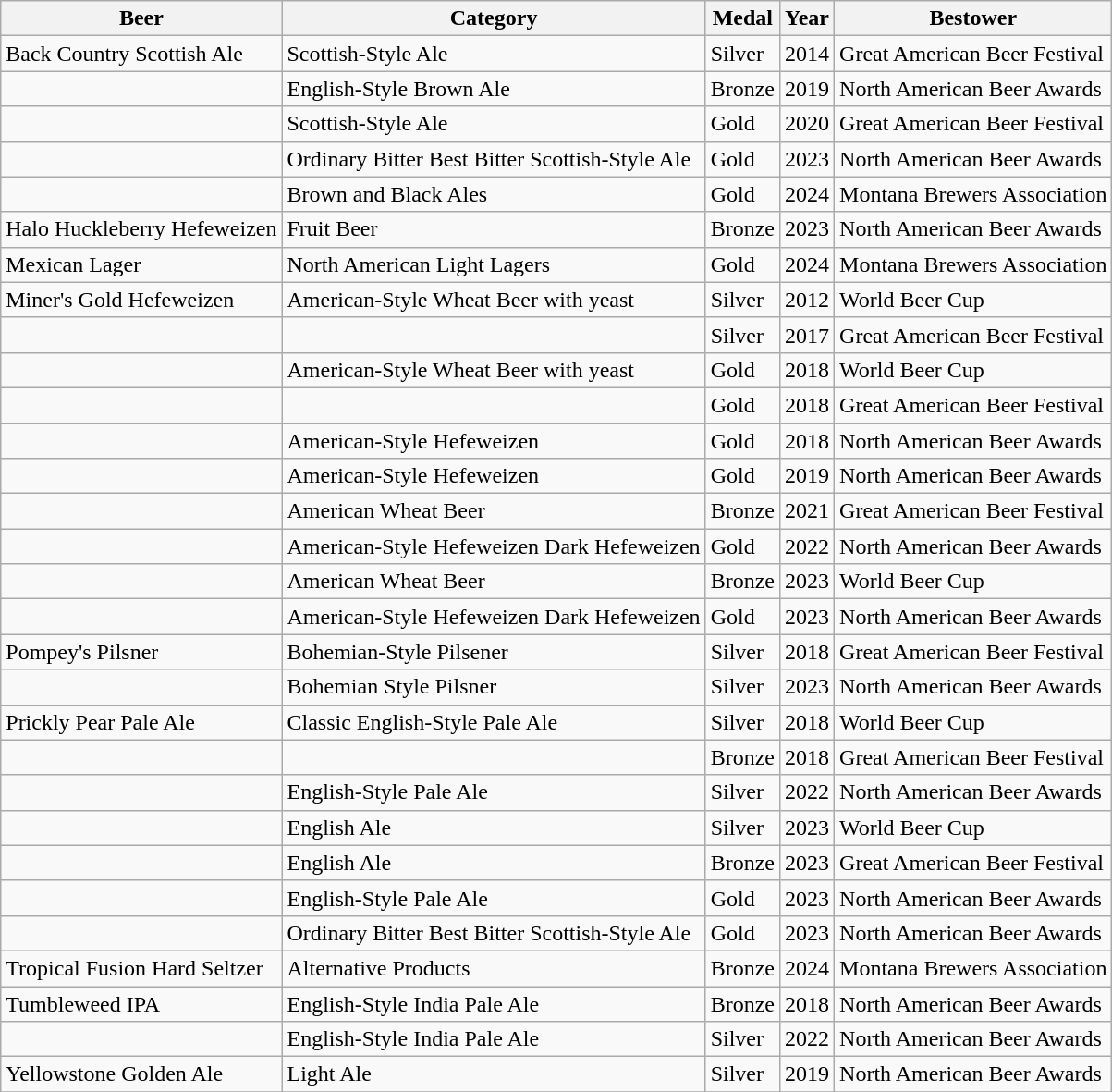<table class="wikitable">
<tr>
<th>Beer</th>
<th>Category</th>
<th>Medal</th>
<th>Year</th>
<th>Bestower</th>
</tr>
<tr>
<td>Back Country Scottish Ale</td>
<td>Scottish-Style Ale</td>
<td>Silver</td>
<td>2014</td>
<td>Great American Beer Festival</td>
</tr>
<tr>
<td></td>
<td>English-Style Brown Ale</td>
<td>Bronze</td>
<td>2019</td>
<td>North American Beer Awards</td>
</tr>
<tr>
<td></td>
<td>Scottish-Style Ale</td>
<td>Gold</td>
<td>2020</td>
<td>Great American Beer Festival</td>
</tr>
<tr>
<td></td>
<td>Ordinary Bitter Best Bitter Scottish-Style Ale</td>
<td>Gold</td>
<td>2023</td>
<td>North American Beer Awards</td>
</tr>
<tr>
<td></td>
<td>Brown and Black Ales</td>
<td>Gold</td>
<td>2024</td>
<td>Montana Brewers Association</td>
</tr>
<tr>
<td>Halo Huckleberry Hefeweizen</td>
<td>Fruit Beer</td>
<td>Bronze</td>
<td>2023</td>
<td>North American Beer Awards</td>
</tr>
<tr>
<td>Mexican Lager</td>
<td>North American Light Lagers</td>
<td>Gold</td>
<td>2024</td>
<td>Montana Brewers Association</td>
</tr>
<tr>
<td>Miner's Gold Hefeweizen</td>
<td>American-Style Wheat Beer with yeast</td>
<td>Silver</td>
<td>2012</td>
<td>World Beer Cup</td>
</tr>
<tr>
<td></td>
<td></td>
<td>Silver</td>
<td>2017</td>
<td>Great American Beer Festival</td>
</tr>
<tr>
<td></td>
<td>American-Style Wheat Beer with yeast</td>
<td>Gold</td>
<td>2018</td>
<td>World Beer Cup</td>
</tr>
<tr>
<td></td>
<td></td>
<td>Gold</td>
<td>2018</td>
<td>Great American Beer Festival</td>
</tr>
<tr>
<td></td>
<td>American-Style Hefeweizen</td>
<td>Gold</td>
<td>2018</td>
<td>North American Beer Awards</td>
</tr>
<tr>
<td></td>
<td>American-Style Hefeweizen</td>
<td>Gold</td>
<td>2019</td>
<td>North American Beer Awards</td>
</tr>
<tr>
<td></td>
<td>American Wheat Beer</td>
<td>Bronze</td>
<td>2021</td>
<td>Great American Beer Festival</td>
</tr>
<tr>
<td></td>
<td>American-Style Hefeweizen Dark Hefeweizen</td>
<td>Gold</td>
<td>2022</td>
<td>North American Beer Awards</td>
</tr>
<tr>
<td></td>
<td>American Wheat Beer</td>
<td>Bronze</td>
<td>2023</td>
<td>World Beer Cup</td>
</tr>
<tr>
<td></td>
<td>American-Style Hefeweizen Dark Hefeweizen</td>
<td>Gold</td>
<td>2023</td>
<td>North American Beer Awards</td>
</tr>
<tr>
<td>Pompey's Pilsner</td>
<td>Bohemian-Style Pilsener</td>
<td>Silver</td>
<td>2018</td>
<td>Great American Beer Festival</td>
</tr>
<tr>
<td></td>
<td>Bohemian Style Pilsner</td>
<td>Silver</td>
<td>2023</td>
<td>North American Beer Awards</td>
</tr>
<tr>
<td>Prickly Pear Pale Ale</td>
<td>Classic English-Style Pale Ale</td>
<td>Silver</td>
<td>2018</td>
<td>World Beer Cup</td>
</tr>
<tr>
<td></td>
<td></td>
<td>Bronze</td>
<td>2018</td>
<td>Great American Beer Festival</td>
</tr>
<tr>
<td></td>
<td>English-Style Pale Ale</td>
<td>Silver</td>
<td>2022</td>
<td>North American Beer Awards</td>
</tr>
<tr>
<td></td>
<td>English Ale</td>
<td>Silver</td>
<td>2023</td>
<td>World Beer Cup</td>
</tr>
<tr>
<td></td>
<td>English Ale</td>
<td>Bronze</td>
<td>2023</td>
<td>Great American Beer Festival</td>
</tr>
<tr>
<td></td>
<td>English-Style Pale Ale</td>
<td>Gold</td>
<td>2023</td>
<td>North American Beer Awards</td>
</tr>
<tr>
<td></td>
<td>Ordinary Bitter Best Bitter Scottish-Style Ale</td>
<td>Gold</td>
<td>2023</td>
<td>North American Beer Awards</td>
</tr>
<tr>
<td>Tropical Fusion Hard Seltzer</td>
<td>Alternative Products</td>
<td>Bronze</td>
<td>2024</td>
<td>Montana Brewers Association</td>
</tr>
<tr>
<td>Tumbleweed IPA</td>
<td>English-Style India Pale Ale</td>
<td>Bronze</td>
<td>2018</td>
<td>North American Beer Awards</td>
</tr>
<tr>
<td></td>
<td>English-Style India Pale Ale</td>
<td>Silver</td>
<td>2022</td>
<td>North American Beer Awards</td>
</tr>
<tr>
<td>Yellowstone Golden Ale</td>
<td>Light Ale</td>
<td>Silver</td>
<td>2019</td>
<td>North American Beer Awards</td>
</tr>
<tr>
</tr>
</table>
